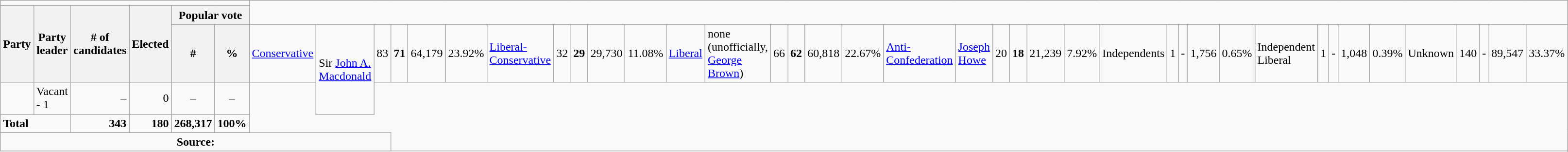<table class="wikitable">
<tr>
<td colspan=7></td>
</tr>
<tr>
<th rowspan=2 colspan=2>Party</th>
<th rowspan=2>Party leader</th>
<th rowspan=2># of<br>candidates</th>
<th rowspan=2>Elected</th>
<th colspan=2>Popular vote</th>
</tr>
<tr>
<th>#</th>
<th>%<br></th>
<td><a href='#'>Conservative</a></td>
<td rowspan=2>Sir <a href='#'>John A. Macdonald</a></td>
<td align="right">83</td>
<td align="right"><strong>71</strong></td>
<td align="right">64,179</td>
<td align="right">23.92%<br></td>
<td><a href='#'>Liberal-Conservative</a></td>
<td align="right">32</td>
<td align="right"><strong>29</strong></td>
<td align="right">29,730</td>
<td align="right">11.08%<br></td>
<td><a href='#'>Liberal</a></td>
<td>none (unofficially, <a href='#'>George Brown</a>)</td>
<td align="right">66</td>
<td align="right"><strong>62</strong></td>
<td align="right">60,818</td>
<td align="right">22.67%<br></td>
<td><a href='#'>Anti-Confederation</a></td>
<td><a href='#'>Joseph Howe</a></td>
<td align="right">20</td>
<td align="right"><strong>18</strong></td>
<td align="right">21,239</td>
<td align="right">7.92%<br></td>
<td colspan=2>Independents</td>
<td align="right">1</td>
<td align="right">-</td>
<td align="right">1,756</td>
<td align="right">0.65%<br></td>
<td colspan=2>Independent Liberal</td>
<td align="right">1</td>
<td align="right">-</td>
<td align="right">1,048</td>
<td align="right">0.39%<br></td>
<td colspan=2>Unknown</td>
<td align="right">140</td>
<td align="right">-</td>
<td align="right">89,547</td>
<td align="right">33.37%</td>
</tr>
<tr>
<td></td>
<td colspan=2>Vacant - 1</td>
<td align="right">–</td>
<td align="right">0</td>
<td align=center>–</td>
<td align=center>–</td>
</tr>
<tr>
<td colspan=3><strong>Total</strong></td>
<td align="right"><strong>343</strong></td>
<td align="right"><strong>180</strong></td>
<td align="right"><strong>268,317</strong></td>
<td align="right"><strong>100%</strong></td>
</tr>
<tr>
</tr>
<tr>
<td align="center" colspan=10><strong>Source:</strong>  </td>
</tr>
<tr>
</tr>
</table>
